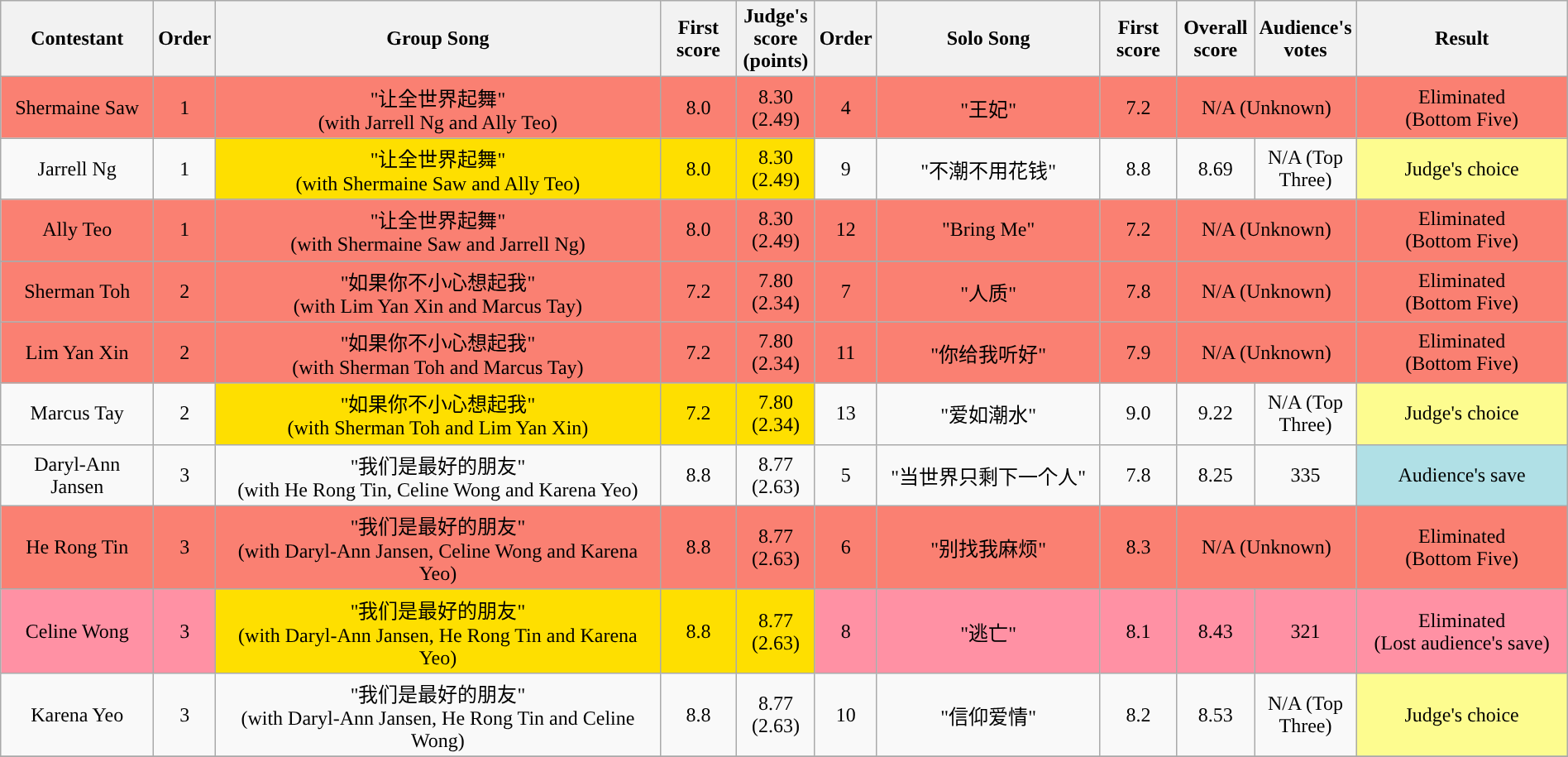<table class="wikitable" style="text-align:center; width:100%;">
<tr>
<th scope="col" style="width:10%;">Contestant</th>
<th scope="col" style="width:3%;">Order</th>
<th scope="col" style="width:30%;">Group Song</th>
<th scope="col" style="width:5%;">First score</th>
<th scope="col" style="width:5%;">Judge's score (points)</th>
<th scope="col" style="width:3%;">Order</th>
<th scope="col" style="width:15%;">Solo Song</th>
<th scope="col" style="width:5%;">First score</th>
<th scope="col" style="width:5%;">Overall score</th>
<th scope="col" style="width:5%;">Audience's votes</th>
<th scope="col" style="width:14%;">Result</th>
</tr>
<tr style="background:salmon;">
<td>Shermaine Saw</td>
<td>1</td>
<td>"让全世界起舞" <br>(with Jarrell Ng and Ally Teo)</td>
<td>8.0</td>
<td>8.30<br>(2.49)</td>
<td>4</td>
<td>"王妃"</td>
<td>7.2</td>
<td colspan="2">N/A (Unknown)</td>
<td>Eliminated<br>(Bottom Five)</td>
</tr>
<tr>
<td>Jarrell Ng</td>
<td>1</td>
<td style="background:#fedf00;">"让全世界起舞" <br>(with Shermaine Saw and Ally Teo)</td>
<td style="background:#fedf00;">8.0</td>
<td style="background:#fedf00;">8.30<br>(2.49)</td>
<td>9</td>
<td>"不潮不用花钱"</td>
<td>8.8</td>
<td>8.69</td>
<td>N/A (Top Three)</td>
<td style="background:#fdfc8f;">Judge's choice</td>
</tr>
<tr style="background:salmon;">
<td>Ally Teo</td>
<td>1</td>
<td>"让全世界起舞" <br>(with Shermaine Saw and Jarrell Ng)</td>
<td>8.0</td>
<td>8.30<br>(2.49)</td>
<td>12</td>
<td>"Bring Me"</td>
<td>7.2</td>
<td colspan="2">N/A (Unknown)</td>
<td>Eliminated<br>(Bottom Five)</td>
</tr>
<tr>
</tr>
<tr style="background:salmon;">
<td>Sherman Toh</td>
<td>2</td>
<td>"如果你不小心想起我" <br>(with Lim Yan Xin and Marcus Tay)</td>
<td>7.2</td>
<td>7.80<br>(2.34)</td>
<td>7</td>
<td>"人质"</td>
<td>7.8</td>
<td colspan="2">N/A (Unknown)</td>
<td>Eliminated<br>(Bottom Five)</td>
</tr>
<tr style="background:salmon;">
<td>Lim Yan Xin</td>
<td>2</td>
<td>"如果你不小心想起我" <br>(with Sherman Toh and Marcus Tay)</td>
<td>7.2</td>
<td>7.80<br>(2.34)</td>
<td>11</td>
<td>"你给我听好"</td>
<td>7.9</td>
<td colspan="2">N/A (Unknown)</td>
<td>Eliminated<br>(Bottom Five)</td>
</tr>
<tr>
<td>Marcus Tay</td>
<td>2</td>
<td style="background:#fedf00;">"如果你不小心想起我"<br>(with Sherman Toh and Lim Yan Xin)</td>
<td style="background:#fedf00;">7.2</td>
<td style="background:#fedf00;">7.80<br>(2.34)</td>
<td>13</td>
<td>"爱如潮水"</td>
<td>9.0</td>
<td>9.22</td>
<td>N/A (Top Three)</td>
<td style="background:#fdfc8f;">Judge's choice</td>
</tr>
<tr>
<td>Daryl-Ann Jansen</td>
<td>3</td>
<td>"我们是最好的朋友"<br>(with He Rong Tin, Celine Wong and Karena Yeo)</td>
<td>8.8</td>
<td>8.77<br>(2.63)</td>
<td>5</td>
<td>"当世界只剩下一个人"</td>
<td>7.8</td>
<td>8.25</td>
<td>335</td>
<td style="background:#B0E0E6;">Audience's save</td>
</tr>
<tr style="background:salmon;">
<td>He Rong Tin</td>
<td>3</td>
<td>"我们是最好的朋友"<br>(with Daryl-Ann Jansen, Celine Wong and Karena Yeo)</td>
<td>8.8</td>
<td>8.77<br>(2.63)</td>
<td>6</td>
<td>"别找我麻烦"</td>
<td>8.3</td>
<td colspan="2">N/A (Unknown)</td>
<td>Eliminated<br>(Bottom Five)</td>
</tr>
<tr style="background:#FF91A4;">
<td>Celine Wong</td>
<td>3</td>
<td style="background:#fedf00;">"我们是最好的朋友"<br>(with Daryl-Ann Jansen, He Rong Tin and Karena Yeo)</td>
<td style="background:#fedf00;">8.8</td>
<td style="background:#fedf00;">8.77<br>(2.63)</td>
<td>8</td>
<td>"逃亡"</td>
<td>8.1</td>
<td>8.43</td>
<td>321</td>
<td>Eliminated<br>(Lost audience's save)</td>
</tr>
<tr>
<td>Karena Yeo</td>
<td>3</td>
<td>"我们是最好的朋友"<br>(with Daryl-Ann Jansen, He Rong Tin and Celine Wong)</td>
<td>8.8</td>
<td>8.77<br>(2.63)</td>
<td>10</td>
<td>"信仰爱情"</td>
<td>8.2</td>
<td>8.53</td>
<td>N/A (Top Three)</td>
<td style="background:#fdfc8f;">Judge's choice</td>
</tr>
<tr>
</tr>
</table>
